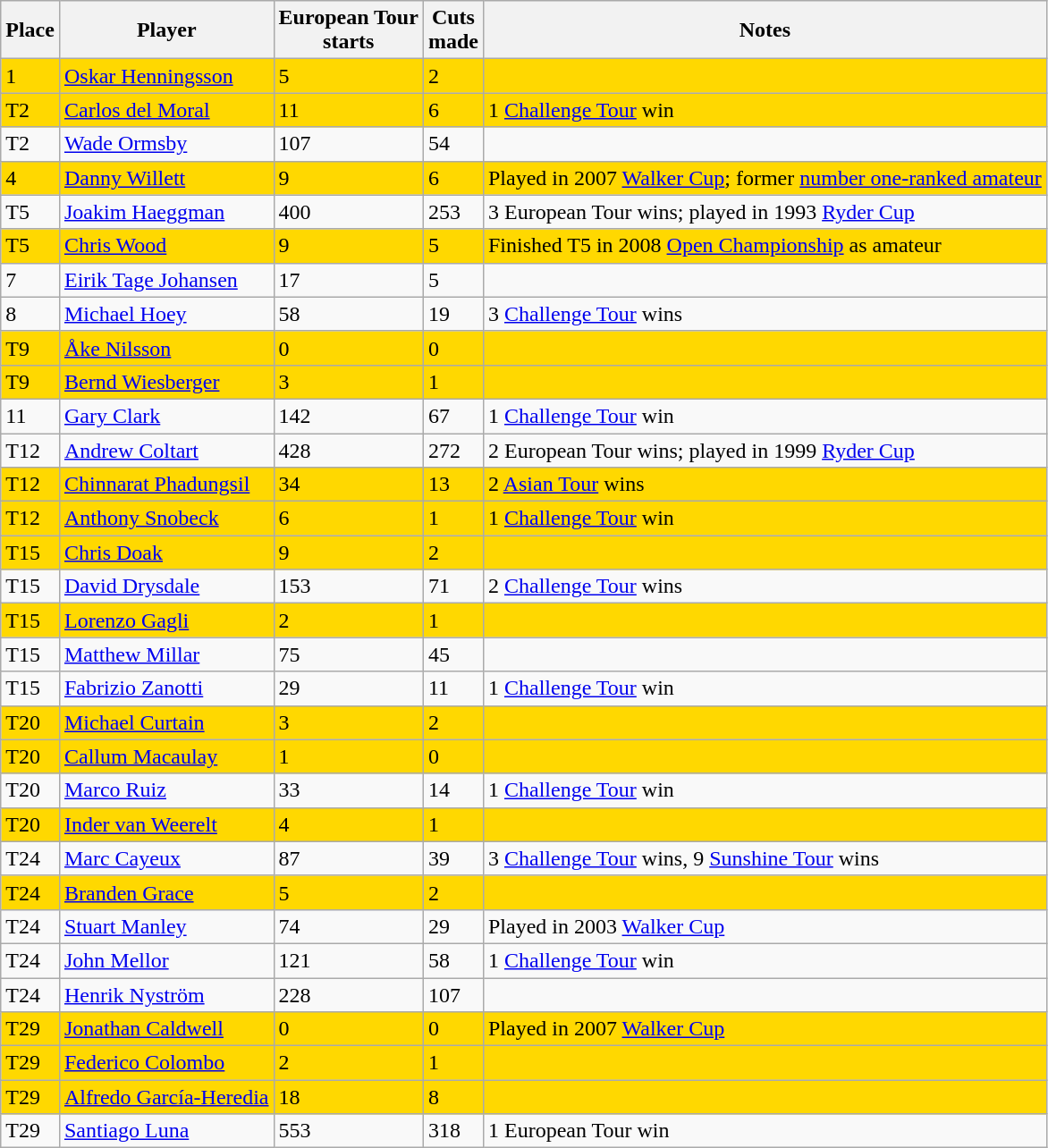<table class="sortable wikitable">
<tr>
<th>Place</th>
<th>Player</th>
<th>European Tour<br>starts</th>
<th>Cuts<br>made</th>
<th>Notes</th>
</tr>
<tr style="background:#FFD800;">
<td>1</td>
<td> <a href='#'>Oskar Henningsson</a></td>
<td>5</td>
<td>2</td>
<td></td>
</tr>
<tr style="background:#FFD800;">
<td>T2</td>
<td> <a href='#'>Carlos del Moral</a></td>
<td>11</td>
<td>6</td>
<td>1 <a href='#'>Challenge Tour</a> win</td>
</tr>
<tr>
<td>T2</td>
<td> <a href='#'>Wade Ormsby</a></td>
<td>107</td>
<td>54</td>
<td></td>
</tr>
<tr style="background:#FFD800;">
<td>4</td>
<td> <a href='#'>Danny Willett</a></td>
<td>9</td>
<td>6</td>
<td>Played in 2007 <a href='#'>Walker Cup</a>; former <a href='#'>number one-ranked amateur</a></td>
</tr>
<tr>
<td>T5</td>
<td> <a href='#'>Joakim Haeggman</a></td>
<td>400</td>
<td>253</td>
<td>3 European Tour wins; played in 1993 <a href='#'>Ryder Cup</a></td>
</tr>
<tr style="background:#FFD800;">
<td>T5</td>
<td> <a href='#'>Chris Wood</a></td>
<td>9</td>
<td>5</td>
<td>Finished T5 in 2008 <a href='#'>Open Championship</a> as amateur</td>
</tr>
<tr>
<td>7</td>
<td> <a href='#'>Eirik Tage Johansen</a></td>
<td>17</td>
<td>5</td>
<td></td>
</tr>
<tr>
<td>8</td>
<td> <a href='#'>Michael Hoey</a></td>
<td>58</td>
<td>19</td>
<td>3 <a href='#'>Challenge Tour</a> wins</td>
</tr>
<tr style="background:#FFD800;">
<td>T9</td>
<td> <a href='#'>Åke Nilsson</a></td>
<td>0</td>
<td>0</td>
<td></td>
</tr>
<tr style="background:#FFD800;">
<td>T9</td>
<td> <a href='#'>Bernd Wiesberger</a></td>
<td>3</td>
<td>1</td>
<td></td>
</tr>
<tr>
<td>11</td>
<td> <a href='#'>Gary Clark</a></td>
<td>142</td>
<td>67</td>
<td>1 <a href='#'>Challenge Tour</a> win</td>
</tr>
<tr>
<td>T12</td>
<td> <a href='#'>Andrew Coltart</a></td>
<td>428</td>
<td>272</td>
<td>2 European Tour wins; played in 1999 <a href='#'>Ryder Cup</a></td>
</tr>
<tr style="background:#FFD800;">
<td>T12</td>
<td> <a href='#'>Chinnarat Phadungsil</a></td>
<td>34</td>
<td>13</td>
<td>2 <a href='#'>Asian Tour</a> wins</td>
</tr>
<tr style="background:#FFD800;">
<td>T12</td>
<td> <a href='#'>Anthony Snobeck</a></td>
<td>6</td>
<td>1</td>
<td>1 <a href='#'>Challenge Tour</a> win</td>
</tr>
<tr style="background:#FFD800;">
<td>T15</td>
<td> <a href='#'>Chris Doak</a></td>
<td>9</td>
<td>2</td>
<td></td>
</tr>
<tr>
<td>T15</td>
<td> <a href='#'>David Drysdale</a></td>
<td>153</td>
<td>71</td>
<td>2 <a href='#'>Challenge Tour</a> wins</td>
</tr>
<tr style="background:#FFD800;">
<td>T15</td>
<td> <a href='#'>Lorenzo Gagli</a></td>
<td>2</td>
<td>1</td>
<td></td>
</tr>
<tr>
<td>T15</td>
<td> <a href='#'>Matthew Millar</a></td>
<td>75</td>
<td>45</td>
<td></td>
</tr>
<tr>
<td>T15</td>
<td> <a href='#'>Fabrizio Zanotti</a></td>
<td>29</td>
<td>11</td>
<td>1 <a href='#'>Challenge Tour</a> win</td>
</tr>
<tr style="background:#FFD800;">
<td>T20</td>
<td> <a href='#'>Michael Curtain</a></td>
<td>3</td>
<td>2</td>
<td></td>
</tr>
<tr style="background:#FFD800;">
<td>T20</td>
<td> <a href='#'>Callum Macaulay</a></td>
<td>1</td>
<td>0</td>
<td></td>
</tr>
<tr>
<td>T20</td>
<td> <a href='#'>Marco Ruiz</a></td>
<td>33</td>
<td>14</td>
<td>1 <a href='#'>Challenge Tour</a> win</td>
</tr>
<tr style="background:#FFD800;">
<td>T20</td>
<td> <a href='#'>Inder van Weerelt</a></td>
<td>4</td>
<td>1</td>
<td></td>
</tr>
<tr>
<td>T24</td>
<td> <a href='#'>Marc Cayeux</a></td>
<td>87</td>
<td>39</td>
<td>3 <a href='#'>Challenge Tour</a> wins, 9 <a href='#'>Sunshine Tour</a> wins</td>
</tr>
<tr style="background:#FFD800;">
<td>T24</td>
<td> <a href='#'>Branden Grace</a></td>
<td>5</td>
<td>2</td>
<td></td>
</tr>
<tr>
<td>T24</td>
<td> <a href='#'>Stuart Manley</a></td>
<td>74</td>
<td>29</td>
<td>Played in 2003 <a href='#'>Walker Cup</a></td>
</tr>
<tr>
<td>T24</td>
<td> <a href='#'>John Mellor</a></td>
<td>121</td>
<td>58</td>
<td>1 <a href='#'>Challenge Tour</a> win</td>
</tr>
<tr>
<td>T24</td>
<td> <a href='#'>Henrik Nyström</a></td>
<td>228</td>
<td>107</td>
<td></td>
</tr>
<tr style="background:#FFD800;">
<td>T29</td>
<td> <a href='#'>Jonathan Caldwell</a></td>
<td>0</td>
<td>0</td>
<td>Played in 2007 <a href='#'>Walker Cup</a></td>
</tr>
<tr style="background:#FFD800;">
<td>T29</td>
<td> <a href='#'>Federico Colombo</a></td>
<td>2</td>
<td>1</td>
<td></td>
</tr>
<tr style="background:#FFD800;">
<td>T29</td>
<td> <a href='#'>Alfredo García-Heredia</a></td>
<td>18</td>
<td>8</td>
<td></td>
</tr>
<tr>
<td>T29</td>
<td> <a href='#'>Santiago Luna</a></td>
<td>553</td>
<td>318</td>
<td>1 European Tour win</td>
</tr>
</table>
